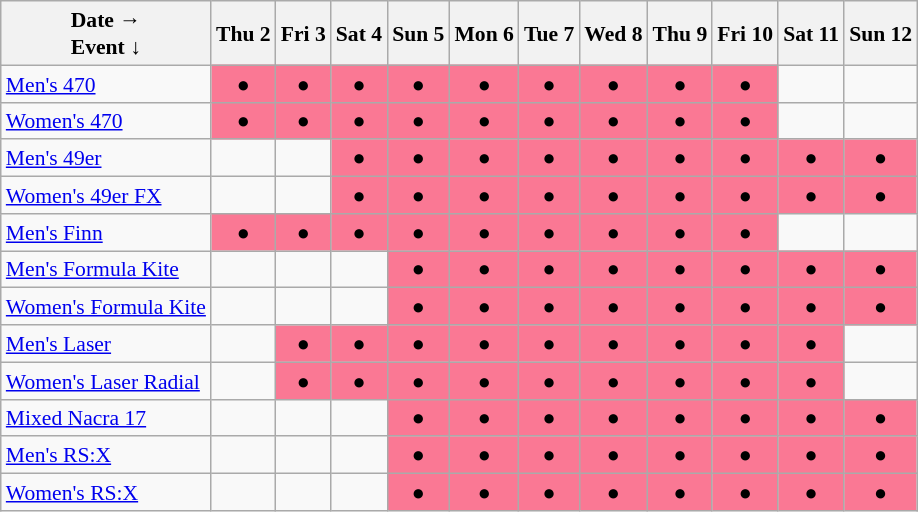<table class="wikitable" style="margin:0.5em auto; font-size:90%; line-height:1.25em;">
<tr style="text-align:center;">
<th>Date →<br>Event   ↓</th>
<th>Thu 2</th>
<th>Fri 3</th>
<th>Sat 4</th>
<th>Sun 5</th>
<th>Mon 6</th>
<th>Tue 7</th>
<th>Wed 8</th>
<th>Thu 9</th>
<th>Fri 10</th>
<th>Sat 11</th>
<th>Sun 12</th>
</tr>
<tr style="text-align:center;">
<td style="text-align:left;"><a href='#'>Men's 470</a></td>
<td style="background-color:#FA7894;">●</td>
<td style="background-color:#FA7894;">●</td>
<td style="background-color:#FA7894;">●</td>
<td style="background-color:#FA7894;">●</td>
<td style="background-color:#FA7894;">●</td>
<td style="background-color:#FA7894;">●</td>
<td style="background-color:#FA7894;">●</td>
<td style="background-color:#FA7894;">●</td>
<td style="background-color:#FA7894;">●</td>
<td></td>
<td></td>
</tr>
<tr style="text-align:center;">
<td style="text-align:left;"><a href='#'>Women's 470</a></td>
<td style="background-color:#FA7894;">●</td>
<td style="background-color:#FA7894;">●</td>
<td style="background-color:#FA7894;">●</td>
<td style="background-color:#FA7894;">●</td>
<td style="background-color:#FA7894;">●</td>
<td style="background-color:#FA7894;">●</td>
<td style="background-color:#FA7894;">●</td>
<td style="background-color:#FA7894;">●</td>
<td style="background-color:#FA7894;">●</td>
<td></td>
<td></td>
</tr>
<tr style="text-align:center;">
<td style="text-align:left;"><a href='#'>Men's 49er</a></td>
<td></td>
<td></td>
<td style="background-color:#FA7894;">●</td>
<td style="background-color:#FA7894;">●</td>
<td style="background-color:#FA7894;">●</td>
<td style="background-color:#FA7894;">●</td>
<td style="background-color:#FA7894;">●</td>
<td style="background-color:#FA7894;">●</td>
<td style="background-color:#FA7894;">●</td>
<td style="background-color:#FA7894;">●</td>
<td style="background-color:#FA7894;">●</td>
</tr>
<tr style="text-align:center;">
<td style="text-align:left;"><a href='#'>Women's 49er FX</a></td>
<td></td>
<td></td>
<td style="background-color:#FA7894;">●</td>
<td style="background-color:#FA7894;">●</td>
<td style="background-color:#FA7894;">●</td>
<td style="background-color:#FA7894;">●</td>
<td style="background-color:#FA7894;">●</td>
<td style="background-color:#FA7894;">●</td>
<td style="background-color:#FA7894;">●</td>
<td style="background-color:#FA7894;">●</td>
<td style="background-color:#FA7894;">●</td>
</tr>
<tr style="text-align:center;">
<td style="text-align:left;"><a href='#'>Men's Finn</a></td>
<td style="background-color:#FA7894;">●</td>
<td style="background-color:#FA7894;">●</td>
<td style="background-color:#FA7894;">●</td>
<td style="background-color:#FA7894;">●</td>
<td style="background-color:#FA7894;">●</td>
<td style="background-color:#FA7894;">●</td>
<td style="background-color:#FA7894;">●</td>
<td style="background-color:#FA7894;">●</td>
<td style="background-color:#FA7894;">●</td>
<td></td>
<td></td>
</tr>
<tr style="text-align:center;">
<td style="text-align:left;"><a href='#'>Men's Formula Kite</a></td>
<td></td>
<td></td>
<td></td>
<td style="background-color:#FA7894;">●</td>
<td style="background-color:#FA7894;">●</td>
<td style="background-color:#FA7894;">●</td>
<td style="background-color:#FA7894;">●</td>
<td style="background-color:#FA7894;">●</td>
<td style="background-color:#FA7894;">●</td>
<td style="background-color:#FA7894;">●</td>
<td style="background-color:#FA7894;">●</td>
</tr>
<tr style="text-align:center;">
<td style="text-align:left;"><a href='#'>Women's Formula Kite</a></td>
<td></td>
<td></td>
<td></td>
<td style="background-color:#FA7894;">●</td>
<td style="background-color:#FA7894;">●</td>
<td style="background-color:#FA7894;">●</td>
<td style="background-color:#FA7894;">●</td>
<td style="background-color:#FA7894;">●</td>
<td style="background-color:#FA7894;">●</td>
<td style="background-color:#FA7894;">●</td>
<td style="background-color:#FA7894;">●</td>
</tr>
<tr style="text-align:center;">
<td style="text-align:left;"><a href='#'>Men's Laser</a></td>
<td></td>
<td style="background-color:#FA7894;">●</td>
<td style="background-color:#FA7894;">●</td>
<td style="background-color:#FA7894;">●</td>
<td style="background-color:#FA7894;">●</td>
<td style="background-color:#FA7894;">●</td>
<td style="background-color:#FA7894;">●</td>
<td style="background-color:#FA7894;">●</td>
<td style="background-color:#FA7894;">●</td>
<td style="background-color:#FA7894;">●</td>
<td></td>
</tr>
<tr style="text-align:center;">
<td style="text-align:left;"><a href='#'>Women's Laser Radial</a></td>
<td></td>
<td style="background-color:#FA7894;">●</td>
<td style="background-color:#FA7894;">●</td>
<td style="background-color:#FA7894;">●</td>
<td style="background-color:#FA7894;">●</td>
<td style="background-color:#FA7894;">●</td>
<td style="background-color:#FA7894;">●</td>
<td style="background-color:#FA7894;">●</td>
<td style="background-color:#FA7894;">●</td>
<td style="background-color:#FA7894;">●</td>
<td></td>
</tr>
<tr style="text-align:center;">
<td style="text-align:left;"><a href='#'>Mixed Nacra 17</a></td>
<td></td>
<td></td>
<td></td>
<td style="background-color:#FA7894;">●</td>
<td style="background-color:#FA7894;">●</td>
<td style="background-color:#FA7894;">●</td>
<td style="background-color:#FA7894;">●</td>
<td style="background-color:#FA7894;">●</td>
<td style="background-color:#FA7894;">●</td>
<td style="background-color:#FA7894;">●</td>
<td style="background-color:#FA7894;">●</td>
</tr>
<tr style="text-align:center;">
<td style="text-align:left;"><a href='#'>Men's RS:X</a></td>
<td></td>
<td></td>
<td></td>
<td style="background-color:#FA7894;">●</td>
<td style="background-color:#FA7894;">●</td>
<td style="background-color:#FA7894;">●</td>
<td style="background-color:#FA7894;">●</td>
<td style="background-color:#FA7894;">●</td>
<td style="background-color:#FA7894;">●</td>
<td style="background-color:#FA7894;">●</td>
<td style="background-color:#FA7894;">●</td>
</tr>
<tr style="text-align:center;">
<td style="text-align:left;"><a href='#'>Women's RS:X</a></td>
<td></td>
<td></td>
<td></td>
<td style="background-color:#FA7894;">●</td>
<td style="background-color:#FA7894;">●</td>
<td style="background-color:#FA7894;">●</td>
<td style="background-color:#FA7894;">●</td>
<td style="background-color:#FA7894;">●</td>
<td style="background-color:#FA7894;">●</td>
<td style="background-color:#FA7894;">●</td>
<td style="background-color:#FA7894;">●</td>
</tr>
</table>
